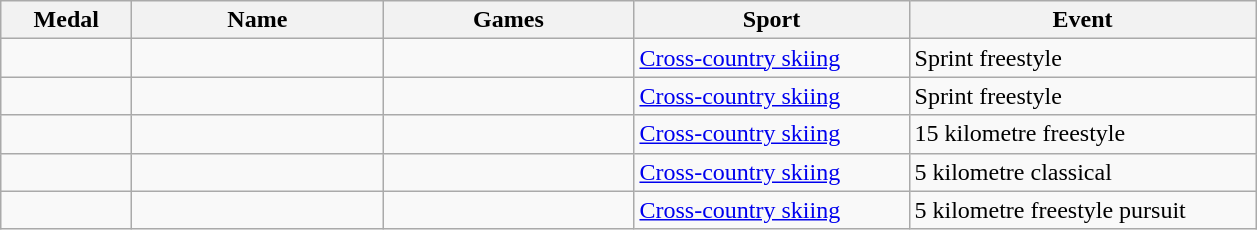<table class="wikitable sortable">
<tr>
<th style="width:5em">Medal</th>
<th style="width:10em">Name</th>
<th style="width:10em">Games</th>
<th style="width:11em">Sport</th>
<th style="width:14em">Event</th>
</tr>
<tr>
<td></td>
<td></td>
<td></td>
<td> <a href='#'>Cross-country skiing</a></td>
<td>Sprint freestyle</td>
</tr>
<tr>
<td></td>
<td></td>
<td></td>
<td> <a href='#'>Cross-country skiing</a></td>
<td>Sprint freestyle</td>
</tr>
<tr>
<td></td>
<td></td>
<td></td>
<td> <a href='#'>Cross-country skiing</a></td>
<td>15 kilometre freestyle</td>
</tr>
<tr>
<td></td>
<td></td>
<td></td>
<td> <a href='#'>Cross-country skiing</a></td>
<td>5 kilometre classical</td>
</tr>
<tr>
<td></td>
<td></td>
<td></td>
<td> <a href='#'>Cross-country skiing</a></td>
<td>5 kilometre freestyle pursuit</td>
</tr>
</table>
